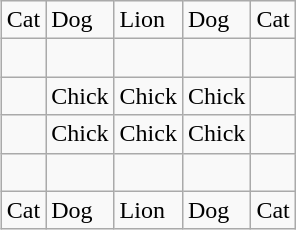<table class=wikitable align=right>
<tr>
<td>Cat</td>
<td>Dog</td>
<td>Lion</td>
<td>Dog</td>
<td>Cat</td>
</tr>
<tr>
<td> </td>
<td></td>
<td></td>
<td></td>
<td></td>
</tr>
<tr>
<td></td>
<td>Chick</td>
<td>Chick</td>
<td>Chick</td>
<td></td>
</tr>
<tr>
<td></td>
<td>Chick</td>
<td>Chick</td>
<td>Chick</td>
<td></td>
</tr>
<tr>
<td> </td>
<td></td>
<td></td>
<td></td>
<td></td>
</tr>
<tr>
<td>Cat</td>
<td>Dog</td>
<td>Lion</td>
<td>Dog</td>
<td>Cat</td>
</tr>
</table>
